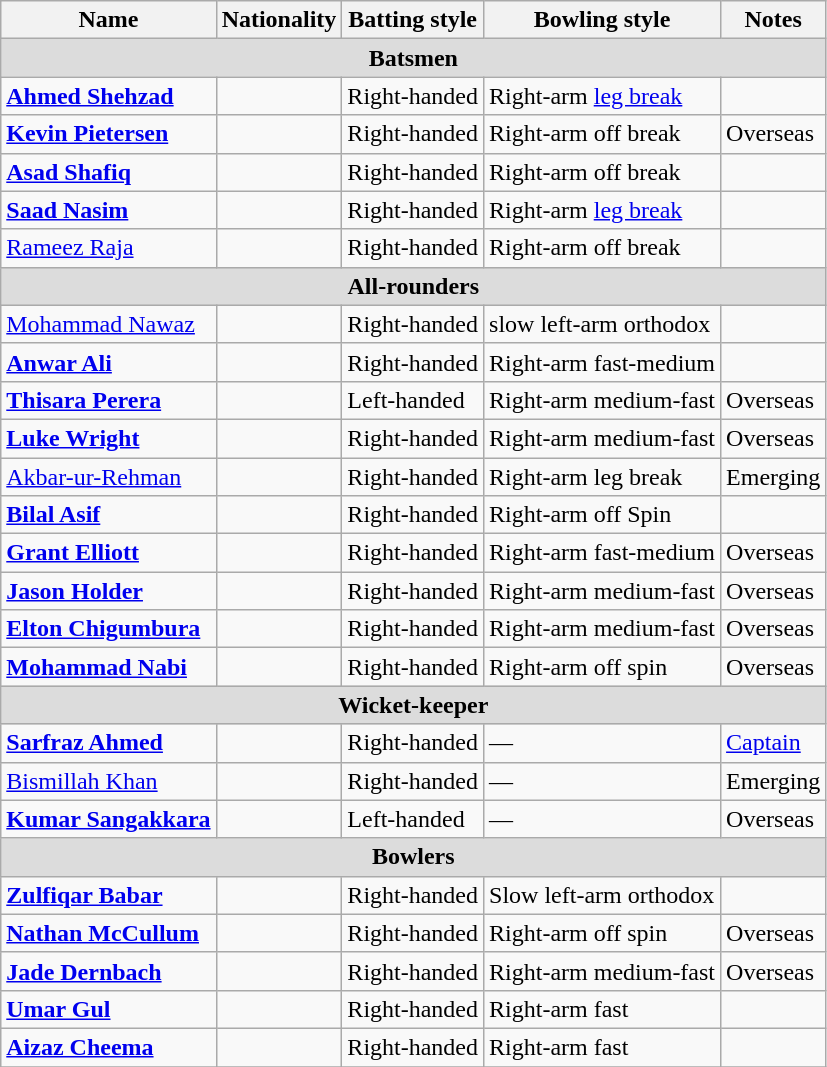<table class="wikitable">
<tr>
<th>Name</th>
<th>Nationality</th>
<th>Batting style</th>
<th>Bowling style</th>
<th>Notes</th>
</tr>
<tr>
<th colspan="7"  style="background:#dcdcdc; text-align:center;">Batsmen</th>
</tr>
<tr>
<td><strong><a href='#'>Ahmed Shehzad</a></strong></td>
<td></td>
<td>Right-handed</td>
<td>Right-arm <a href='#'>leg break</a></td>
<td></td>
</tr>
<tr>
<td><strong><a href='#'>Kevin Pietersen</a></strong></td>
<td></td>
<td>Right-handed</td>
<td>Right-arm off break</td>
<td>Overseas</td>
</tr>
<tr>
<td><strong><a href='#'>Asad Shafiq</a></strong></td>
<td></td>
<td>Right-handed</td>
<td>Right-arm off break</td>
<td></td>
</tr>
<tr>
<td><strong><a href='#'>Saad Nasim</a></strong></td>
<td></td>
<td>Right-handed</td>
<td>Right-arm <a href='#'>leg break</a></td>
<td></td>
</tr>
<tr>
<td><a href='#'>Rameez Raja</a></td>
<td></td>
<td>Right-handed</td>
<td>Right-arm off break</td>
<td></td>
</tr>
<tr>
<th colspan="7"  style="background:#dcdcdc; text-align:center;">All-rounders</th>
</tr>
<tr>
<td><a href='#'>Mohammad Nawaz</a></td>
<td></td>
<td>Right-handed</td>
<td>slow left-arm orthodox</td>
<td></td>
</tr>
<tr>
<td><strong><a href='#'>Anwar Ali</a></strong></td>
<td></td>
<td>Right-handed</td>
<td>Right-arm fast-medium</td>
<td></td>
</tr>
<tr>
<td><strong><a href='#'>Thisara Perera</a></strong></td>
<td></td>
<td>Left-handed</td>
<td>Right-arm medium-fast</td>
<td>Overseas</td>
</tr>
<tr>
<td><strong><a href='#'>Luke Wright</a></strong></td>
<td></td>
<td>Right-handed</td>
<td>Right-arm medium-fast</td>
<td>Overseas</td>
</tr>
<tr>
<td><a href='#'>Akbar-ur-Rehman</a></td>
<td></td>
<td>Right-handed</td>
<td>Right-arm leg break</td>
<td>Emerging</td>
</tr>
<tr>
<td><strong><a href='#'>Bilal Asif</a></strong></td>
<td></td>
<td>Right-handed</td>
<td>Right-arm off Spin</td>
<td></td>
</tr>
<tr>
<td><strong><a href='#'>Grant Elliott</a></strong></td>
<td></td>
<td>Right-handed</td>
<td>Right-arm fast-medium</td>
<td>Overseas</td>
</tr>
<tr>
<td><strong><a href='#'>Jason Holder</a></strong></td>
<td></td>
<td>Right-handed</td>
<td>Right-arm medium-fast</td>
<td>Overseas</td>
</tr>
<tr>
<td><strong><a href='#'>Elton Chigumbura</a></strong></td>
<td></td>
<td>Right-handed</td>
<td>Right-arm medium-fast</td>
<td>Overseas</td>
</tr>
<tr>
<td><strong><a href='#'>Mohammad Nabi</a></strong></td>
<td></td>
<td>Right-handed</td>
<td>Right-arm off spin</td>
<td>Overseas</td>
</tr>
<tr>
<th colspan="7"  style="background:#dcdcdc; text-align:center;">Wicket-keeper</th>
</tr>
<tr>
<td><strong><a href='#'>Sarfraz Ahmed</a></strong></td>
<td></td>
<td>Right-handed</td>
<td>—</td>
<td><a href='#'>Captain</a></td>
</tr>
<tr>
<td><a href='#'>Bismillah Khan</a></td>
<td></td>
<td>Right-handed</td>
<td>—</td>
<td>Emerging</td>
</tr>
<tr>
<td><strong><a href='#'>Kumar Sangakkara</a></strong></td>
<td></td>
<td>Left-handed</td>
<td>—</td>
<td>Overseas</td>
</tr>
<tr>
<th colspan="7"  style="background:#dcdcdc; text-align:center;">Bowlers</th>
</tr>
<tr>
<td><strong><a href='#'>Zulfiqar Babar</a></strong></td>
<td></td>
<td>Right-handed</td>
<td>Slow left-arm orthodox</td>
<td></td>
</tr>
<tr>
<td><strong><a href='#'>Nathan McCullum</a></strong></td>
<td></td>
<td>Right-handed</td>
<td>Right-arm off spin</td>
<td>Overseas</td>
</tr>
<tr>
<td><strong><a href='#'>Jade Dernbach</a></strong></td>
<td></td>
<td>Right-handed</td>
<td>Right-arm medium-fast</td>
<td>Overseas</td>
</tr>
<tr>
<td><strong><a href='#'>Umar Gul</a></strong></td>
<td></td>
<td>Right-handed</td>
<td>Right-arm fast</td>
<td></td>
</tr>
<tr>
<td><strong><a href='#'>Aizaz Cheema</a></strong></td>
<td></td>
<td>Right-handed</td>
<td>Right-arm fast</td>
<td></td>
</tr>
<tr>
</tr>
</table>
